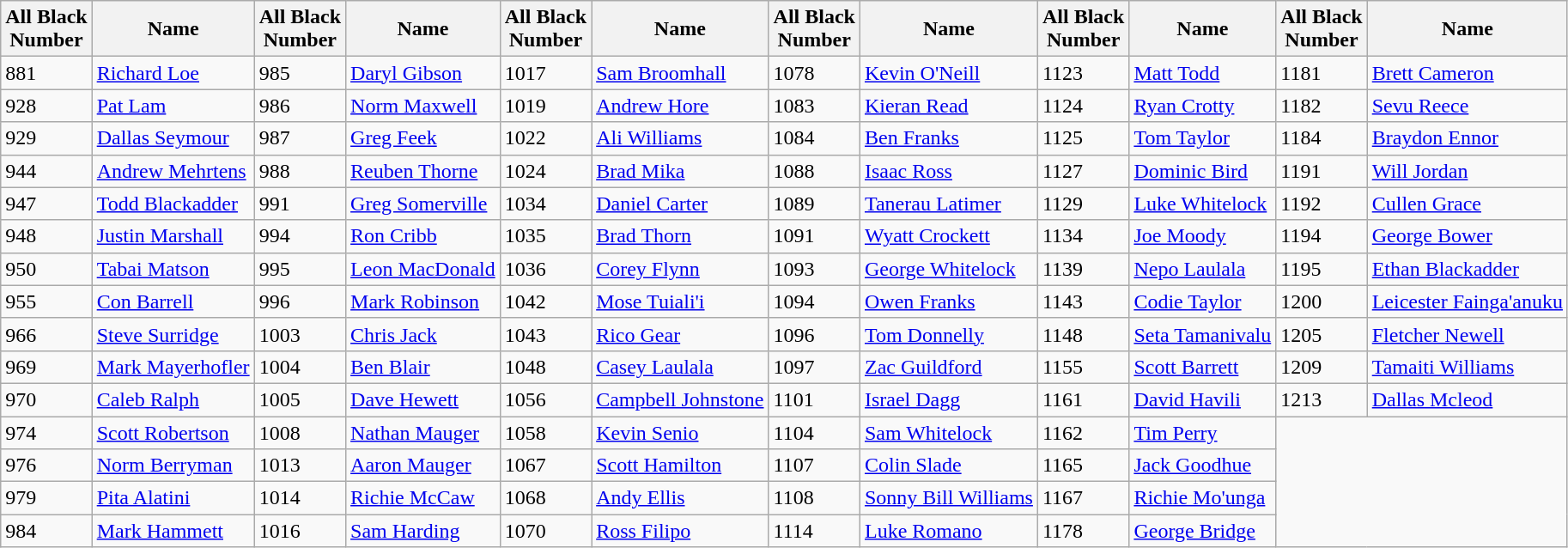<table class="wikitable">
<tr>
<th>All Black <br> Number</th>
<th>Name</th>
<th>All Black <br> Number</th>
<th>Name</th>
<th>All Black <br> Number</th>
<th>Name</th>
<th>All Black <br> Number</th>
<th>Name</th>
<th>All Black <br> Number</th>
<th>Name</th>
<th>All Black <br> Number</th>
<th>Name</th>
</tr>
<tr>
<td>881</td>
<td><a href='#'>Richard Loe</a></td>
<td>985</td>
<td><a href='#'>Daryl Gibson</a></td>
<td>1017</td>
<td><a href='#'>Sam Broomhall</a></td>
<td>1078</td>
<td><a href='#'>Kevin O'Neill</a></td>
<td>1123</td>
<td><a href='#'>Matt Todd</a></td>
<td>1181</td>
<td><a href='#'>Brett Cameron</a></td>
</tr>
<tr>
<td>928</td>
<td><a href='#'>Pat Lam</a></td>
<td>986</td>
<td><a href='#'>Norm Maxwell</a></td>
<td>1019</td>
<td><a href='#'>Andrew Hore</a></td>
<td>1083</td>
<td><a href='#'>Kieran Read</a></td>
<td>1124</td>
<td><a href='#'>Ryan Crotty</a></td>
<td>1182</td>
<td><a href='#'>Sevu Reece</a></td>
</tr>
<tr>
<td>929</td>
<td><a href='#'>Dallas Seymour</a></td>
<td>987</td>
<td><a href='#'>Greg Feek</a></td>
<td>1022</td>
<td><a href='#'>Ali Williams</a></td>
<td>1084</td>
<td><a href='#'>Ben Franks</a></td>
<td>1125</td>
<td><a href='#'>Tom Taylor</a></td>
<td>1184</td>
<td><a href='#'>Braydon Ennor</a></td>
</tr>
<tr>
<td>944</td>
<td><a href='#'>Andrew Mehrtens</a></td>
<td>988</td>
<td><a href='#'>Reuben Thorne</a></td>
<td>1024</td>
<td><a href='#'>Brad Mika</a></td>
<td>1088</td>
<td><a href='#'>Isaac Ross</a></td>
<td>1127</td>
<td><a href='#'>Dominic Bird</a></td>
<td>1191</td>
<td><a href='#'>Will Jordan</a></td>
</tr>
<tr>
<td>947</td>
<td><a href='#'>Todd Blackadder</a></td>
<td>991</td>
<td><a href='#'>Greg Somerville</a></td>
<td>1034</td>
<td><a href='#'>Daniel Carter</a></td>
<td>1089</td>
<td><a href='#'>Tanerau Latimer</a></td>
<td>1129</td>
<td><a href='#'>Luke Whitelock</a></td>
<td>1192</td>
<td><a href='#'>Cullen Grace</a></td>
</tr>
<tr>
<td>948</td>
<td><a href='#'>Justin Marshall</a></td>
<td>994</td>
<td><a href='#'>Ron Cribb</a></td>
<td>1035</td>
<td><a href='#'>Brad Thorn</a></td>
<td>1091</td>
<td><a href='#'>Wyatt Crockett</a></td>
<td>1134</td>
<td><a href='#'>Joe Moody</a></td>
<td>1194</td>
<td><a href='#'>George Bower</a></td>
</tr>
<tr>
<td>950</td>
<td><a href='#'>Tabai Matson</a></td>
<td>995</td>
<td><a href='#'>Leon MacDonald</a></td>
<td>1036</td>
<td><a href='#'>Corey Flynn</a></td>
<td>1093</td>
<td><a href='#'>George Whitelock</a></td>
<td>1139</td>
<td><a href='#'>Nepo Laulala</a></td>
<td>1195</td>
<td><a href='#'>Ethan Blackadder</a></td>
</tr>
<tr>
<td>955</td>
<td><a href='#'>Con Barrell</a></td>
<td>996</td>
<td><a href='#'>Mark Robinson</a></td>
<td>1042</td>
<td><a href='#'>Mose Tuiali'i</a></td>
<td>1094</td>
<td><a href='#'>Owen Franks</a></td>
<td>1143</td>
<td><a href='#'>Codie Taylor</a></td>
<td>1200</td>
<td><a href='#'>Leicester Fainga'anuku</a></td>
</tr>
<tr>
<td>966</td>
<td><a href='#'>Steve Surridge</a></td>
<td>1003</td>
<td><a href='#'>Chris Jack</a></td>
<td>1043</td>
<td><a href='#'>Rico Gear</a></td>
<td>1096</td>
<td><a href='#'>Tom Donnelly</a></td>
<td>1148</td>
<td><a href='#'>Seta Tamanivalu</a></td>
<td>1205</td>
<td><a href='#'>Fletcher Newell</a></td>
</tr>
<tr>
<td>969</td>
<td><a href='#'>Mark Mayerhofler</a></td>
<td>1004</td>
<td><a href='#'>Ben Blair</a></td>
<td>1048</td>
<td><a href='#'>Casey Laulala</a></td>
<td>1097</td>
<td><a href='#'>Zac Guildford</a></td>
<td>1155</td>
<td><a href='#'>Scott Barrett</a></td>
<td>1209</td>
<td><a href='#'>Tamaiti Williams</a></td>
</tr>
<tr>
<td>970</td>
<td><a href='#'>Caleb Ralph</a></td>
<td>1005</td>
<td><a href='#'>Dave Hewett</a></td>
<td>1056</td>
<td><a href='#'>Campbell Johnstone</a></td>
<td>1101</td>
<td><a href='#'>Israel Dagg</a></td>
<td>1161</td>
<td><a href='#'>David Havili</a></td>
<td>1213</td>
<td><a href='#'>Dallas Mcleod</a></td>
</tr>
<tr>
<td>974</td>
<td><a href='#'>Scott Robertson</a></td>
<td>1008</td>
<td><a href='#'>Nathan Mauger</a></td>
<td>1058</td>
<td><a href='#'>Kevin Senio</a></td>
<td>1104</td>
<td><a href='#'>Sam Whitelock</a></td>
<td>1162</td>
<td><a href='#'>Tim Perry</a></td>
</tr>
<tr>
<td>976</td>
<td><a href='#'>Norm Berryman</a></td>
<td>1013</td>
<td><a href='#'>Aaron Mauger</a></td>
<td>1067</td>
<td><a href='#'>Scott Hamilton</a></td>
<td>1107</td>
<td><a href='#'>Colin Slade</a></td>
<td>1165</td>
<td><a href='#'>Jack Goodhue</a></td>
</tr>
<tr>
<td>979</td>
<td><a href='#'>Pita Alatini</a></td>
<td>1014</td>
<td><a href='#'>Richie McCaw</a></td>
<td>1068</td>
<td><a href='#'>Andy Ellis</a></td>
<td>1108</td>
<td><a href='#'>Sonny Bill Williams</a></td>
<td>1167</td>
<td><a href='#'>Richie Mo'unga</a></td>
</tr>
<tr>
<td>984</td>
<td><a href='#'>Mark Hammett</a></td>
<td>1016</td>
<td><a href='#'>Sam Harding</a></td>
<td>1070</td>
<td><a href='#'>Ross Filipo</a></td>
<td>1114</td>
<td><a href='#'>Luke Romano</a></td>
<td>1178</td>
<td><a href='#'>George Bridge</a></td>
</tr>
</table>
